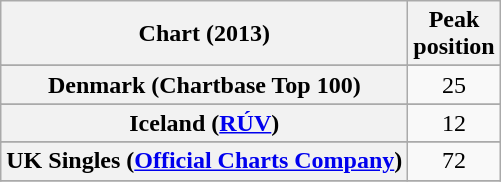<table class="wikitable sortable plainrowheaders">
<tr>
<th>Chart (2013)</th>
<th>Peak<br>position</th>
</tr>
<tr>
</tr>
<tr>
</tr>
<tr>
<th scope="row">Denmark (Chartbase Top 100)</th>
<td style="text-align:center;">25</td>
</tr>
<tr>
</tr>
<tr>
<th scope="row">Iceland (<a href='#'>RÚV</a>)</th>
<td style="text-align:center;">12</td>
</tr>
<tr>
</tr>
<tr>
</tr>
<tr>
</tr>
<tr>
</tr>
<tr>
<th scope="row">UK Singles (<a href='#'>Official Charts Company</a>)</th>
<td style="text-align:center;">72</td>
</tr>
<tr>
</tr>
</table>
